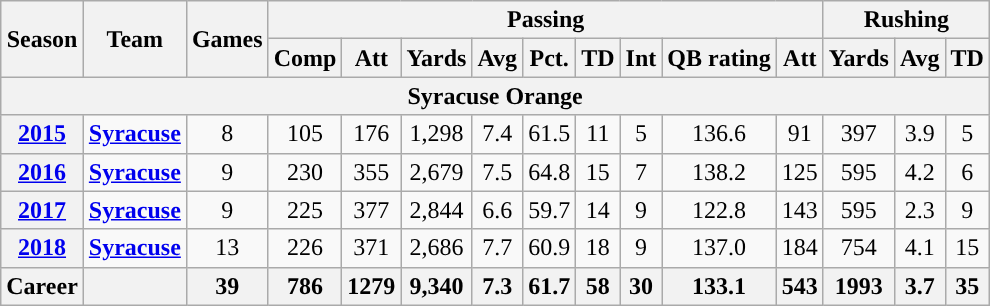<table class="wikitable" style="text-align:center;">
<tr>
<th rowspan="2">Season</th>
<th rowspan="2">Team</th>
<th rowspan="2">Games</th>
<th colspan="9">Passing</th>
<th colspan="7">Rushing</th>
</tr>
<tr>
<th>Comp</th>
<th>Att</th>
<th>Yards</th>
<th>Avg</th>
<th>Pct.</th>
<th>TD</th>
<th>Int</th>
<th>QB rating</th>
<th>Att</th>
<th>Yards</th>
<th>Avg</th>
<th>TD</th>
</tr>
<tr>
<th colspan="16">Syracuse Orange</th>
</tr>
<tr>
<th><strong><a href='#'>2015</a></strong></th>
<td><strong><a href='#'>Syracuse</a></strong></td>
<td>8</td>
<td>105</td>
<td>176</td>
<td>1,298</td>
<td>7.4</td>
<td>61.5</td>
<td>11</td>
<td>5</td>
<td>136.6</td>
<td>91</td>
<td>397</td>
<td>3.9</td>
<td>5</td>
</tr>
<tr>
<th><strong><a href='#'>2016</a></strong></th>
<td><strong><a href='#'>Syracuse</a></strong></td>
<td>9</td>
<td>230</td>
<td>355</td>
<td>2,679</td>
<td>7.5</td>
<td>64.8</td>
<td>15</td>
<td>7</td>
<td>138.2</td>
<td>125</td>
<td>595</td>
<td>4.2</td>
<td>6</td>
</tr>
<tr>
<th><strong><a href='#'>2017</a></strong></th>
<td><strong><a href='#'>Syracuse</a></strong></td>
<td>9</td>
<td>225</td>
<td>377</td>
<td>2,844</td>
<td>6.6</td>
<td>59.7</td>
<td>14</td>
<td>9</td>
<td>122.8</td>
<td>143</td>
<td>595</td>
<td>2.3</td>
<td>9</td>
</tr>
<tr>
<th><strong><a href='#'>2018</a></strong></th>
<td><strong><a href='#'>Syracuse</a></strong></td>
<td>13</td>
<td>226</td>
<td>371</td>
<td>2,686</td>
<td>7.7</td>
<td>60.9</td>
<td>18</td>
<td>9</td>
<td>137.0</td>
<td>184</td>
<td>754</td>
<td>4.1</td>
<td>15</td>
</tr>
<tr>
<th>Career</th>
<th></th>
<th>39</th>
<th>786</th>
<th>1279</th>
<th>9,340</th>
<th>7.3</th>
<th>61.7</th>
<th>58</th>
<th>30</th>
<th>133.1</th>
<th>543</th>
<th>1993</th>
<th>3.7</th>
<th>35</th>
</tr>
</table>
